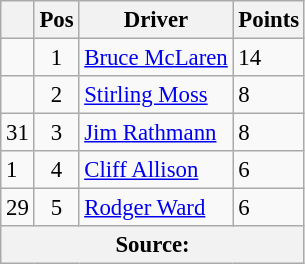<table class="wikitable" style="font-size: 95%;">
<tr>
<th></th>
<th>Pos</th>
<th>Driver</th>
<th>Points</th>
</tr>
<tr>
<td align="left"></td>
<td align="center">1</td>
<td> <a href='#'>Bruce McLaren</a></td>
<td align="left">14</td>
</tr>
<tr>
<td align="left"></td>
<td align="center">2</td>
<td> <a href='#'>Stirling Moss</a></td>
<td align="left">8</td>
</tr>
<tr>
<td align="left"> 31</td>
<td align="center">3</td>
<td> <a href='#'>Jim Rathmann</a></td>
<td align="left">8</td>
</tr>
<tr>
<td align="left"> 1</td>
<td align="center">4</td>
<td> <a href='#'>Cliff Allison</a></td>
<td align="left">6</td>
</tr>
<tr>
<td align="left"> 29</td>
<td align="center">5</td>
<td> <a href='#'>Rodger Ward</a></td>
<td align="left">6</td>
</tr>
<tr>
<th colspan=4>Source:</th>
</tr>
</table>
